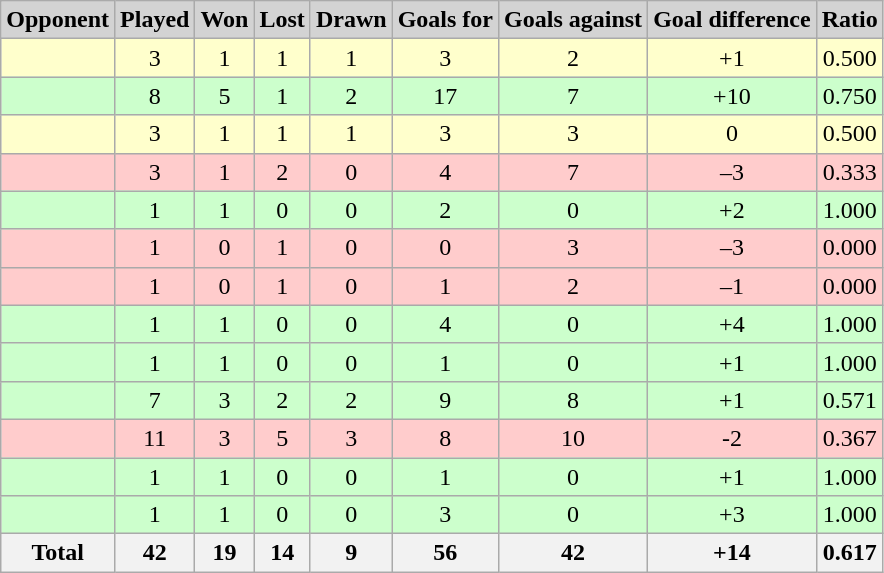<table class="wikitable sortable">
<tr>
<th style="background:lightgrey; width="200">Opponent</th>
<th style="background:lightgrey; width="70">Played</th>
<th style="background:lightgrey; width="70">Won</th>
<th style="background:lightgrey; width="70">Lost</th>
<th style="background:lightgrey; width="70">Drawn</th>
<th style="background:lightgrey; width="70">Goals for</th>
<th style="background:lightgrey; width="70">Goals against</th>
<th style="background:lightgrey; width="70">Goal difference</th>
<th style="background:lightgrey; width="70">Ratio</th>
</tr>
<tr align="center"| bgcolor=#FFFFCC>
<td align=left></td>
<td>3</td>
<td>1</td>
<td>1</td>
<td>1</td>
<td>3</td>
<td>2</td>
<td>+1</td>
<td>0.500</td>
</tr>
<tr align="center"| bgcolor=#CCFFCC>
<td align=left></td>
<td>8</td>
<td>5</td>
<td>1</td>
<td>2</td>
<td>17</td>
<td>7</td>
<td>+10</td>
<td>0.750</td>
</tr>
<tr align="center"| bgcolor=#FFFFCC>
<td align=left></td>
<td>3</td>
<td>1</td>
<td>1</td>
<td>1</td>
<td>3</td>
<td>3</td>
<td>0</td>
<td>0.500</td>
</tr>
<tr align="center"| bgcolor=#FFCCCC>
<td align=left></td>
<td>3</td>
<td>1</td>
<td>2</td>
<td>0</td>
<td>4</td>
<td>7</td>
<td>–3</td>
<td>0.333</td>
</tr>
<tr align="center"| bgcolor=#CCFFCC>
<td align=left></td>
<td>1</td>
<td>1</td>
<td>0</td>
<td>0</td>
<td>2</td>
<td>0</td>
<td>+2</td>
<td>1.000</td>
</tr>
<tr align="center"| bgcolor=#FFCCCC>
<td align=left></td>
<td>1</td>
<td>0</td>
<td>1</td>
<td>0</td>
<td>0</td>
<td>3</td>
<td>–3</td>
<td>0.000</td>
</tr>
<tr align="center"| bgcolor=#FFCCCC>
<td align=left></td>
<td>1</td>
<td>0</td>
<td>1</td>
<td>0</td>
<td>1</td>
<td>2</td>
<td>–1</td>
<td>0.000</td>
</tr>
<tr align="center"| bgcolor=#CCFFCC>
<td align=left></td>
<td>1</td>
<td>1</td>
<td>0</td>
<td>0</td>
<td>4</td>
<td>0</td>
<td>+4</td>
<td>1.000</td>
</tr>
<tr align="center"| bgcolor=#CCFFCC>
<td align=left></td>
<td>1</td>
<td>1</td>
<td>0</td>
<td>0</td>
<td>1</td>
<td>0</td>
<td>+1</td>
<td>1.000</td>
</tr>
<tr align="center"| bgcolor=#CCFFCC>
<td align=left></td>
<td>7</td>
<td>3</td>
<td>2</td>
<td>2</td>
<td>9</td>
<td>8</td>
<td>+1</td>
<td>0.571</td>
</tr>
<tr align="center"| bgcolor=#FFCCCC>
<td align=left></td>
<td>11</td>
<td>3</td>
<td>5</td>
<td>3</td>
<td>8</td>
<td>10</td>
<td>-2</td>
<td>0.367</td>
</tr>
<tr align="center"| bgcolor=#CCFFCC>
<td align=left></td>
<td>1</td>
<td>1</td>
<td>0</td>
<td>0</td>
<td>1</td>
<td>0</td>
<td>+1</td>
<td>1.000</td>
</tr>
<tr align="center"| bgcolor=#CCFFCC>
<td align=left></td>
<td>1</td>
<td>1</td>
<td>0</td>
<td>0</td>
<td>3</td>
<td>0</td>
<td>+3</td>
<td>1.000</td>
</tr>
<tr>
<th><strong>Total</strong></th>
<th>42</th>
<th>19</th>
<th>14</th>
<th>9</th>
<th>56</th>
<th>42</th>
<th>+14</th>
<th>0.617</th>
</tr>
</table>
